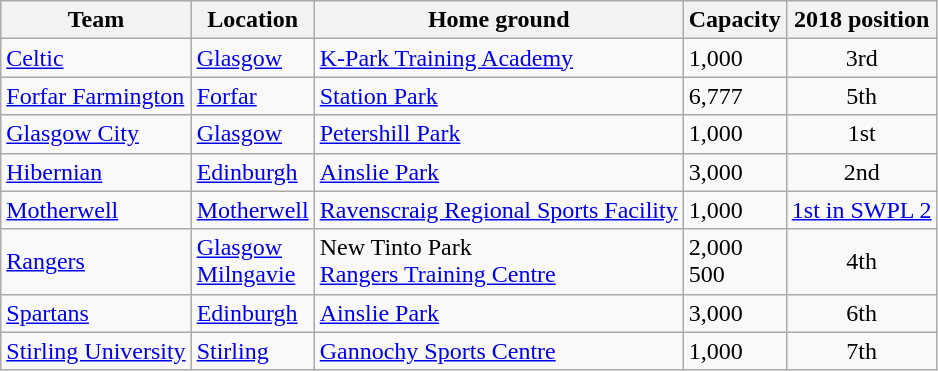<table class="wikitable sortable">
<tr>
<th>Team</th>
<th>Location</th>
<th>Home ground</th>
<th>Capacity</th>
<th data-sort-type="number">2018 position</th>
</tr>
<tr>
<td><a href='#'>Celtic</a></td>
<td><a href='#'>Glasgow</a></td>
<td><a href='#'>K-Park Training Academy</a></td>
<td>1,000</td>
<td align=center>3rd</td>
</tr>
<tr>
<td><a href='#'>Forfar Farmington</a></td>
<td><a href='#'>Forfar</a></td>
<td><a href='#'>Station Park</a></td>
<td>6,777</td>
<td align=center>5th</td>
</tr>
<tr>
<td><a href='#'>Glasgow City</a></td>
<td><a href='#'>Glasgow</a></td>
<td><a href='#'>Petershill Park</a></td>
<td>1,000</td>
<td align=center>1st</td>
</tr>
<tr>
<td><a href='#'>Hibernian</a></td>
<td><a href='#'>Edinburgh</a></td>
<td><a href='#'>Ainslie Park</a></td>
<td>3,000</td>
<td align=center>2nd</td>
</tr>
<tr>
<td><a href='#'>Motherwell</a></td>
<td><a href='#'>Motherwell</a></td>
<td><a href='#'>Ravenscraig Regional Sports Facility</a></td>
<td>1,000</td>
<td align=center><a href='#'>1st in SWPL 2</a></td>
</tr>
<tr>
<td><a href='#'>Rangers</a></td>
<td><a href='#'>Glasgow</a><br><a href='#'>Milngavie</a></td>
<td>New Tinto Park<br><a href='#'>Rangers Training Centre</a></td>
<td>2,000<br>500</td>
<td align=center>4th</td>
</tr>
<tr>
<td><a href='#'>Spartans</a></td>
<td><a href='#'>Edinburgh</a></td>
<td><a href='#'>Ainslie Park</a></td>
<td>3,000</td>
<td align=center>6th</td>
</tr>
<tr>
<td><a href='#'>Stirling University</a></td>
<td><a href='#'>Stirling</a></td>
<td><a href='#'>Gannochy Sports Centre</a></td>
<td>1,000</td>
<td align=center>7th</td>
</tr>
</table>
